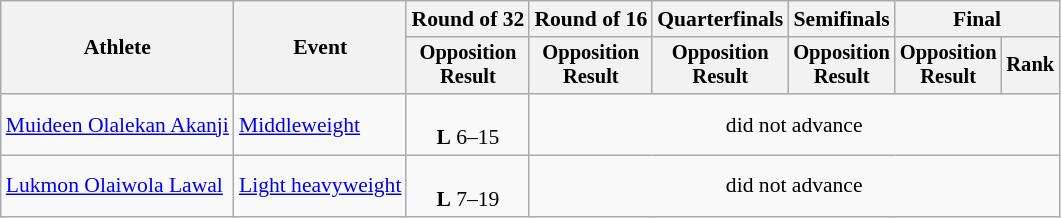<table class="wikitable" style="font-size:90%">
<tr>
<th rowspan=2>Athlete</th>
<th rowspan=2>Event</th>
<th>Round of 32</th>
<th>Round of 16</th>
<th>Quarterfinals</th>
<th>Semifinals</th>
<th colspan=2>Final</th>
</tr>
<tr style="font-size:95%">
<th>Opposition<br>Result</th>
<th>Opposition<br>Result</th>
<th>Opposition<br>Result</th>
<th>Opposition<br>Result</th>
<th>Opposition<br>Result</th>
<th>Rank</th>
</tr>
<tr align=center>
<td align=left><a href='#'>Muideen Olalekan Akanji</a></td>
<td align=left><a href='#'>Middleweight</a></td>
<td><br><strong>L</strong> 6–15</td>
<td colspan=5>did not advance</td>
</tr>
<tr align=center>
<td align=left><a href='#'>Lukmon Olaiwola Lawal</a></td>
<td align=left><a href='#'>Light heavyweight</a></td>
<td><br><strong>L</strong> 7–19</td>
<td colspan=5>did not advance</td>
</tr>
</table>
